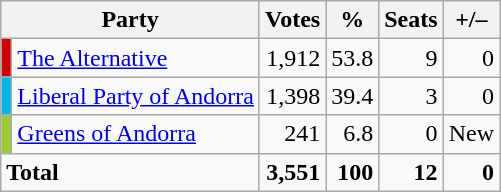<table class="wikitable">
<tr>
<th colspan="2">Party</th>
<th>Votes</th>
<th>%</th>
<th>Seats</th>
<th>+/–</th>
</tr>
<tr>
<td bgcolor="#d40000"></td>
<td><a href='#'>The Alternative</a></td>
<td style="text-align: right;">1,912</td>
<td style="text-align: right;">53.8</td>
<td style="text-align: right;">9</td>
<td style="text-align: right;">0</td>
</tr>
<tr>
<td bgcolor="#00B7EB"></td>
<td><a href='#'>Liberal Party of Andorra</a></td>
<td style="text-align: right;">1,398</td>
<td style="text-align: right;">39.4</td>
<td style="text-align: right;">3</td>
<td style="text-align: right;">0</td>
</tr>
<tr>
<td bgcolor="#9acd32"></td>
<td><a href='#'>Greens of Andorra</a></td>
<td style="text-align: right;">241</td>
<td style="text-align: right;">6.8</td>
<td style="text-align: right;">0</td>
<td style="text-align: right;">New</td>
</tr>
<tr>
<td colspan="2" style="font-weight: bold;">Total</td>
<td style="text-align: right; font-weight: bold;">3,551</td>
<td style="text-align: right; font-weight: bold;">100</td>
<td style="text-align: right; font-weight: bold;">12</td>
<td style="text-align: right;"><strong>0</strong></td>
</tr>
</table>
